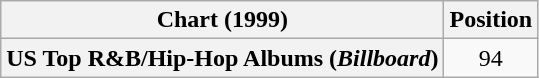<table class="wikitable plainrowheaders" style="text-align:center">
<tr>
<th scope="col">Chart (1999)</th>
<th scope="col">Position</th>
</tr>
<tr>
<th scope="row">US Top R&B/Hip-Hop Albums (<em>Billboard</em>)</th>
<td>94</td>
</tr>
</table>
